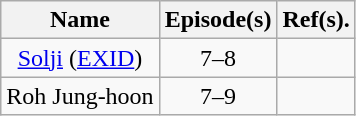<table class="wikitable" style="text-align:center;">
<tr>
<th>Name</th>
<th>Episode(s)</th>
<th>Ref(s).</th>
</tr>
<tr>
<td><a href='#'>Solji</a> (<a href='#'>EXID</a>)</td>
<td>7–8</td>
<td></td>
</tr>
<tr>
<td>Roh Jung-hoon</td>
<td>7–9</td>
<td></td>
</tr>
</table>
